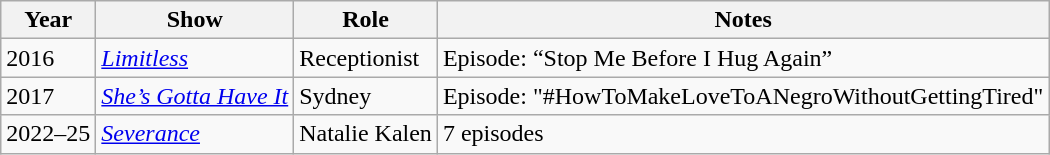<table class="wikitable sortable">
<tr>
<th>Year</th>
<th>Show</th>
<th>Role</th>
<th>Notes</th>
</tr>
<tr>
<td>2016</td>
<td><em><a href='#'>Limitless</a></em></td>
<td>Receptionist</td>
<td>Episode: “Stop Me Before I Hug Again”</td>
</tr>
<tr>
<td>2017</td>
<td><em><a href='#'>She’s Gotta Have It</a></em></td>
<td>Sydney</td>
<td>Episode: "#HowToMakeLoveToANegroWithoutGettingTired"</td>
</tr>
<tr>
<td>2022–25</td>
<td><em><a href='#'>Severance</a></em></td>
<td>Natalie Kalen</td>
<td>7 episodes</td>
</tr>
</table>
